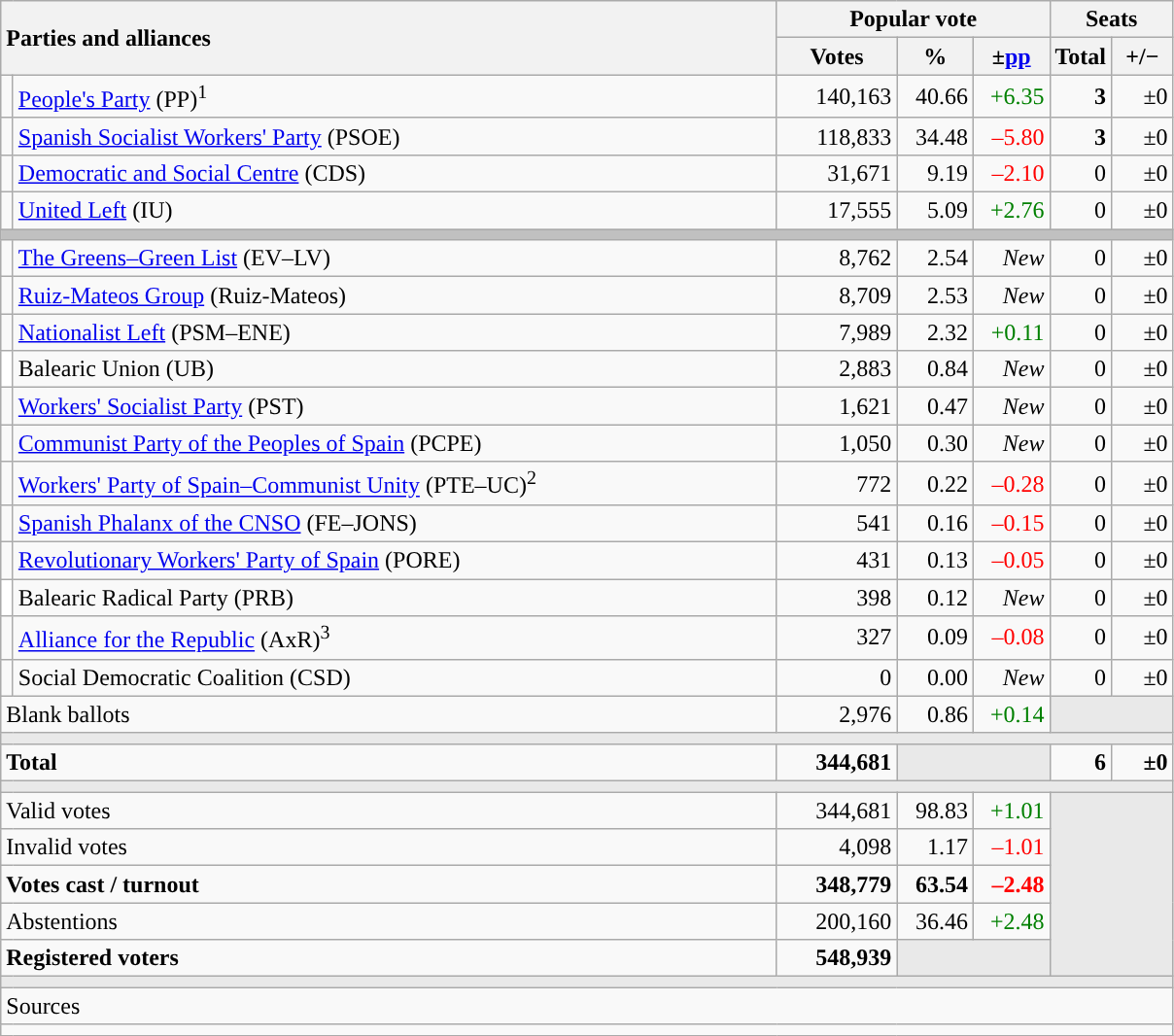<table class="wikitable" style="text-align:right;">
<tr>
<th style="text-align:left;" rowspan="2" colspan="2" width="525">Parties and alliances</th>
<th colspan="3">Popular vote</th>
<th colspan="2">Seats</th>
</tr>
<tr>
<th width="75">Votes</th>
<th width="45">%</th>
<th width="45">±<a href='#'>pp</a></th>
<th width="35">Total</th>
<th width="35">+/−</th>
</tr>
<tr>
<td width="1" style="color:inherit;background:"></td>
<td align="left"><a href='#'>People's Party</a> (PP)<sup>1</sup></td>
<td>140,163</td>
<td>40.66</td>
<td style="color:green;">+6.35</td>
<td><strong>3</strong></td>
<td>±0</td>
</tr>
<tr>
<td style="color:inherit;background:"></td>
<td align="left"><a href='#'>Spanish Socialist Workers' Party</a> (PSOE)</td>
<td>118,833</td>
<td>34.48</td>
<td style="color:red;">–5.80</td>
<td><strong>3</strong></td>
<td>±0</td>
</tr>
<tr>
<td style="color:inherit;background:"></td>
<td align="left"><a href='#'>Democratic and Social Centre</a> (CDS)</td>
<td>31,671</td>
<td>9.19</td>
<td style="color:red;">–2.10</td>
<td>0</td>
<td>±0</td>
</tr>
<tr>
<td style="color:inherit;background:"></td>
<td align="left"><a href='#'>United Left</a> (IU)</td>
<td>17,555</td>
<td>5.09</td>
<td style="color:green;">+2.76</td>
<td>0</td>
<td>±0</td>
</tr>
<tr>
<td colspan="7" bgcolor="#C0C0C0"></td>
</tr>
<tr>
<td style="color:inherit;background:"></td>
<td align="left"><a href='#'>The Greens–Green List</a> (EV–LV)</td>
<td>8,762</td>
<td>2.54</td>
<td><em>New</em></td>
<td>0</td>
<td>±0</td>
</tr>
<tr>
<td style="color:inherit;background:"></td>
<td align="left"><a href='#'>Ruiz-Mateos Group</a> (Ruiz-Mateos)</td>
<td>8,709</td>
<td>2.53</td>
<td><em>New</em></td>
<td>0</td>
<td>±0</td>
</tr>
<tr>
<td style="color:inherit;background:"></td>
<td align="left"><a href='#'>Nationalist Left</a> (PSM–ENE)</td>
<td>7,989</td>
<td>2.32</td>
<td style="color:green;">+0.11</td>
<td>0</td>
<td>±0</td>
</tr>
<tr>
<td bgcolor="white"></td>
<td align="left">Balearic Union (UB)</td>
<td>2,883</td>
<td>0.84</td>
<td><em>New</em></td>
<td>0</td>
<td>±0</td>
</tr>
<tr>
<td style="color:inherit;background:"></td>
<td align="left"><a href='#'>Workers' Socialist Party</a> (PST)</td>
<td>1,621</td>
<td>0.47</td>
<td><em>New</em></td>
<td>0</td>
<td>±0</td>
</tr>
<tr>
<td style="color:inherit;background:"></td>
<td align="left"><a href='#'>Communist Party of the Peoples of Spain</a> (PCPE)</td>
<td>1,050</td>
<td>0.30</td>
<td><em>New</em></td>
<td>0</td>
<td>±0</td>
</tr>
<tr>
<td style="color:inherit;background:"></td>
<td align="left"><a href='#'>Workers' Party of Spain–Communist Unity</a> (PTE–UC)<sup>2</sup></td>
<td>772</td>
<td>0.22</td>
<td style="color:red;">–0.28</td>
<td>0</td>
<td>±0</td>
</tr>
<tr>
<td style="color:inherit;background:"></td>
<td align="left"><a href='#'>Spanish Phalanx of the CNSO</a> (FE–JONS)</td>
<td>541</td>
<td>0.16</td>
<td style="color:red;">–0.15</td>
<td>0</td>
<td>±0</td>
</tr>
<tr>
<td style="color:inherit;background:"></td>
<td align="left"><a href='#'>Revolutionary Workers' Party of Spain</a> (PORE)</td>
<td>431</td>
<td>0.13</td>
<td style="color:red;">–0.05</td>
<td>0</td>
<td>±0</td>
</tr>
<tr>
<td bgcolor="white"></td>
<td align="left">Balearic Radical Party (PRB)</td>
<td>398</td>
<td>0.12</td>
<td><em>New</em></td>
<td>0</td>
<td>±0</td>
</tr>
<tr>
<td style="color:inherit;background:"></td>
<td align="left"><a href='#'>Alliance for the Republic</a> (AxR)<sup>3</sup></td>
<td>327</td>
<td>0.09</td>
<td style="color:red;">–0.08</td>
<td>0</td>
<td>±0</td>
</tr>
<tr>
<td style="color:inherit;background:"></td>
<td align="left">Social Democratic Coalition (CSD)</td>
<td>0</td>
<td>0.00</td>
<td><em>New</em></td>
<td>0</td>
<td>±0</td>
</tr>
<tr>
<td align="left" colspan="2">Blank ballots</td>
<td>2,976</td>
<td>0.86</td>
<td style="color:green;">+0.14</td>
<td bgcolor="#E9E9E9" colspan="2"></td>
</tr>
<tr>
<td colspan="7" bgcolor="#E9E9E9"></td>
</tr>
<tr style="font-weight:bold;">
<td align="left" colspan="2">Total</td>
<td>344,681</td>
<td bgcolor="#E9E9E9" colspan="2"></td>
<td>6</td>
<td>±0</td>
</tr>
<tr>
<td colspan="7" bgcolor="#E9E9E9"></td>
</tr>
<tr>
<td align="left" colspan="2">Valid votes</td>
<td>344,681</td>
<td>98.83</td>
<td style="color:green;">+1.01</td>
<td bgcolor="#E9E9E9" colspan="2" rowspan="5"></td>
</tr>
<tr>
<td align="left" colspan="2">Invalid votes</td>
<td>4,098</td>
<td>1.17</td>
<td style="color:red;">–1.01</td>
</tr>
<tr style="font-weight:bold;">
<td align="left" colspan="2">Votes cast / turnout</td>
<td>348,779</td>
<td>63.54</td>
<td style="color:red;">–2.48</td>
</tr>
<tr>
<td align="left" colspan="2">Abstentions</td>
<td>200,160</td>
<td>36.46</td>
<td style="color:green;">+2.48</td>
</tr>
<tr style="font-weight:bold;">
<td align="left" colspan="2">Registered voters</td>
<td>548,939</td>
<td bgcolor="#E9E9E9" colspan="2"></td>
</tr>
<tr>
<td colspan="7" bgcolor="#E9E9E9"></td>
</tr>
<tr>
<td align="left" colspan="7">Sources</td>
</tr>
<tr>
<td colspan="7" style="text-align:left; max-width:790px;"></td>
</tr>
</table>
